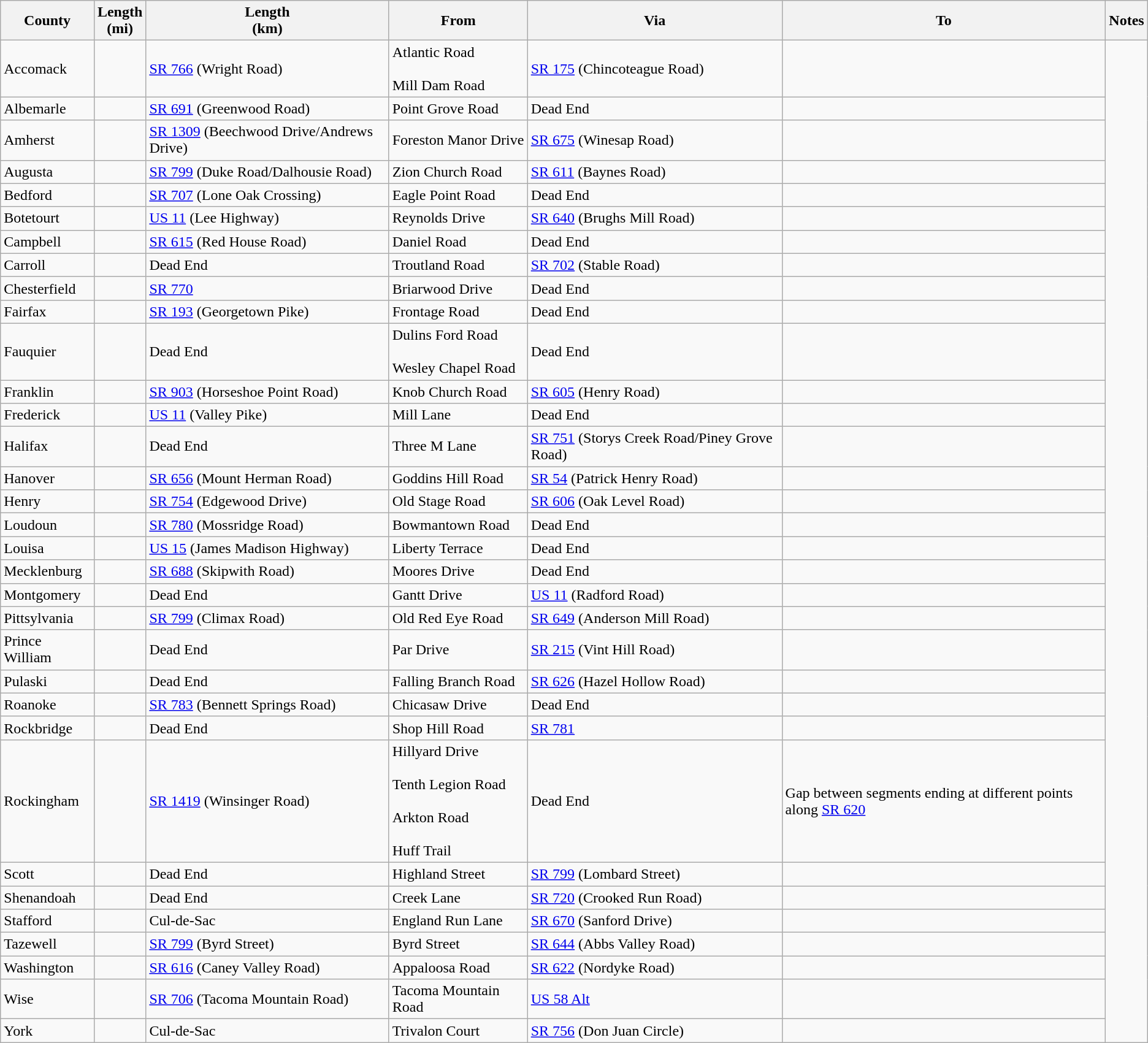<table class="wikitable sortable">
<tr>
<th>County</th>
<th>Length<br>(mi)</th>
<th>Length<br>(km)</th>
<th class="unsortable">From</th>
<th class="unsortable">Via</th>
<th class="unsortable">To</th>
<th class="unsortable">Notes</th>
</tr>
<tr>
<td id="Accomack">Accomack</td>
<td></td>
<td><a href='#'>SR 766</a> (Wright Road)</td>
<td>Atlantic Road<br><br>Mill Dam Road</td>
<td><a href='#'>SR 175</a> (Chincoteague Road)</td>
<td></td>
</tr>
<tr>
<td id="Albemarle">Albemarle</td>
<td></td>
<td><a href='#'>SR 691</a> (Greenwood Road)</td>
<td>Point Grove Road</td>
<td>Dead End</td>
<td><br>
</td>
</tr>
<tr>
<td id="Amherst">Amherst</td>
<td></td>
<td><a href='#'>SR 1309</a> (Beechwood Drive/Andrews Drive)</td>
<td>Foreston Manor Drive</td>
<td><a href='#'>SR 675</a> (Winesap Road)</td>
<td><br>
</td>
</tr>
<tr>
<td id="Augusta">Augusta</td>
<td></td>
<td><a href='#'>SR 799</a> (Duke Road/Dalhousie Road)</td>
<td>Zion Church Road</td>
<td><a href='#'>SR 611</a> (Baynes Road)</td>
<td><br></td>
</tr>
<tr>
<td id="Bedford">Bedford</td>
<td></td>
<td><a href='#'>SR 707</a> (Lone Oak Crossing)</td>
<td>Eagle Point Road</td>
<td>Dead End</td>
<td><br></td>
</tr>
<tr>
<td id="Botetourt">Botetourt</td>
<td></td>
<td><a href='#'>US 11</a> (Lee Highway)</td>
<td>Reynolds Drive</td>
<td><a href='#'>SR 640</a> (Brughs Mill Road)</td>
<td><br>

</td>
</tr>
<tr>
<td id="Campbell">Campbell</td>
<td></td>
<td><a href='#'>SR 615</a> (Red House Road)</td>
<td>Daniel Road</td>
<td>Dead End</td>
<td><br></td>
</tr>
<tr>
<td id="Carroll">Carroll</td>
<td></td>
<td>Dead End</td>
<td>Troutland Road</td>
<td><a href='#'>SR 702</a> (Stable Road)</td>
<td><br>
</td>
</tr>
<tr>
<td id="Chesterfield">Chesterfield</td>
<td></td>
<td><a href='#'>SR 770</a></td>
<td>Briarwood Drive</td>
<td>Dead End</td>
<td><br>





</td>
</tr>
<tr>
<td id="Fairfax">Fairfax</td>
<td></td>
<td><a href='#'>SR 193</a> (Georgetown Pike)</td>
<td>Frontage Road</td>
<td>Dead End</td>
<td></td>
</tr>
<tr>
<td id="Fauquier">Fauquier</td>
<td></td>
<td>Dead End</td>
<td>Dulins Ford Road<br><br>Wesley Chapel Road</td>
<td>Dead End</td>
<td><br>
</td>
</tr>
<tr>
<td id="Franklin">Franklin</td>
<td></td>
<td><a href='#'>SR 903</a> (Horseshoe Point Road)</td>
<td>Knob Church Road</td>
<td><a href='#'>SR 605</a> (Henry Road)</td>
<td></td>
</tr>
<tr>
<td id="Frederick">Frederick</td>
<td></td>
<td><a href='#'>US 11</a> (Valley Pike)</td>
<td>Mill Lane</td>
<td>Dead End</td>
<td><br>




</td>
</tr>
<tr>
<td id="Halifax">Halifax</td>
<td></td>
<td>Dead End</td>
<td>Three M Lane</td>
<td><a href='#'>SR 751</a> (Storys Creek Road/Piney Grove Road)</td>
<td></td>
</tr>
<tr>
<td id="Hanover">Hanover</td>
<td></td>
<td><a href='#'>SR 656</a> (Mount Herman Road)</td>
<td>Goddins Hill Road</td>
<td><a href='#'>SR 54</a> (Patrick Henry Road)</td>
<td><br></td>
</tr>
<tr>
<td id="Henry">Henry</td>
<td></td>
<td><a href='#'>SR 754</a> (Edgewood Drive)</td>
<td>Old Stage Road</td>
<td><a href='#'>SR 606</a> (Oak Level Road)</td>
<td><br>






</td>
</tr>
<tr>
<td id="Loudoun">Loudoun</td>
<td></td>
<td><a href='#'>SR 780</a> (Mossridge Road)</td>
<td>Bowmantown Road</td>
<td>Dead End</td>
<td></td>
</tr>
<tr>
<td id="Louisa">Louisa</td>
<td></td>
<td><a href='#'>US 15</a> (James Madison Highway)</td>
<td>Liberty Terrace</td>
<td>Dead End</td>
<td><br>

</td>
</tr>
<tr>
<td id="Mecklenburg">Mecklenburg</td>
<td></td>
<td><a href='#'>SR 688</a> (Skipwith Road)</td>
<td>Moores Drive</td>
<td>Dead End</td>
<td><br></td>
</tr>
<tr>
<td id="Montgomery">Montgomery</td>
<td></td>
<td>Dead End</td>
<td>Gantt Drive</td>
<td><a href='#'>US 11</a> (Radford Road)</td>
<td><br>






</td>
</tr>
<tr>
<td id="Pittsylvania">Pittsylvania</td>
<td></td>
<td><a href='#'>SR 799</a> (Climax Road)</td>
<td>Old Red Eye Road</td>
<td><a href='#'>SR 649</a> (Anderson Mill Road)</td>
<td><br>

</td>
</tr>
<tr>
<td id="Prince William">Prince William</td>
<td></td>
<td>Dead End</td>
<td>Par Drive</td>
<td><a href='#'>SR 215</a> (Vint Hill Road)</td>
<td></td>
</tr>
<tr>
<td id="Pulaski">Pulaski</td>
<td></td>
<td>Dead End</td>
<td>Falling Branch Road</td>
<td><a href='#'>SR 626</a> (Hazel Hollow Road)</td>
<td><br>
</td>
</tr>
<tr>
<td id="Roanoke">Roanoke</td>
<td></td>
<td><a href='#'>SR 783</a> (Bennett Springs Road)</td>
<td>Chicasaw Drive</td>
<td>Dead End</td>
<td></td>
</tr>
<tr>
<td id="Rockbridge">Rockbridge</td>
<td></td>
<td>Dead End</td>
<td>Shop Hill Road</td>
<td><a href='#'>SR 781</a></td>
<td></td>
</tr>
<tr>
<td id="Rockingham">Rockingham</td>
<td></td>
<td><a href='#'>SR 1419</a> (Winsinger Road)</td>
<td>Hillyard Drive<br><br>Tenth Legion Road<br><br>Arkton Road<br><br>Huff Trail</td>
<td>Dead End</td>
<td>Gap between segments ending at different points along <a href='#'>SR 620</a><br></td>
</tr>
<tr>
<td id="Scott">Scott</td>
<td></td>
<td>Dead End</td>
<td>Highland Street</td>
<td><a href='#'>SR 799</a> (Lombard Street)</td>
<td></td>
</tr>
<tr>
<td id="Shenandoah">Shenandoah</td>
<td></td>
<td>Dead End</td>
<td>Creek Lane</td>
<td><a href='#'>SR 720</a> (Crooked Run Road)</td>
<td><br>

</td>
</tr>
<tr>
<td id="Stafford">Stafford</td>
<td></td>
<td>Cul-de-Sac</td>
<td>England Run Lane</td>
<td><a href='#'>SR 670</a> (Sanford Drive)</td>
<td><br>
</td>
</tr>
<tr>
<td id="Tazewell">Tazewell</td>
<td></td>
<td><a href='#'>SR 799</a> (Byrd Street)</td>
<td>Byrd Street</td>
<td><a href='#'>SR 644</a> (Abbs Valley Road)</td>
<td><br></td>
</tr>
<tr>
<td id="Washington">Washington</td>
<td></td>
<td><a href='#'>SR 616</a> (Caney Valley Road)</td>
<td>Appaloosa Road</td>
<td><a href='#'>SR 622</a> (Nordyke Road)</td>
<td><br></td>
</tr>
<tr>
<td id="Wise">Wise</td>
<td></td>
<td><a href='#'>SR 706</a> (Tacoma Mountain Road)</td>
<td>Tacoma Mountain Road</td>
<td><a href='#'>US 58 Alt</a></td>
<td><br></td>
</tr>
<tr>
<td id="York">York</td>
<td></td>
<td>Cul-de-Sac</td>
<td>Trivalon Court</td>
<td><a href='#'>SR 756</a> (Don Juan Circle)</td>
<td></td>
</tr>
</table>
